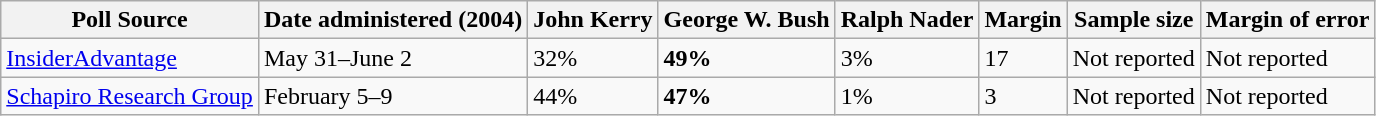<table class="wikitable">
<tr>
<th>Poll Source</th>
<th>Date administered (2004)</th>
<th>John Kerry</th>
<th>George W. Bush</th>
<th>Ralph Nader</th>
<th>Margin</th>
<th>Sample size</th>
<th>Margin of error</th>
</tr>
<tr>
<td><a href='#'>InsiderAdvantage</a></td>
<td>May 31–June 2</td>
<td>32%</td>
<td><strong>49%</strong></td>
<td>3%</td>
<td>17</td>
<td>Not reported</td>
<td>Not reported</td>
</tr>
<tr>
<td><a href='#'>Schapiro Research Group</a></td>
<td>February 5–9</td>
<td>44%</td>
<td><strong>47%</strong></td>
<td>1%</td>
<td>3</td>
<td>Not reported</td>
<td>Not reported</td>
</tr>
</table>
